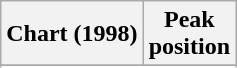<table class="wikitable sortable plainrowheaders" style="text-align:center">
<tr>
<th scope="col">Chart (1998)</th>
<th scope="col">Peak<br>position</th>
</tr>
<tr>
</tr>
<tr>
</tr>
<tr>
</tr>
</table>
